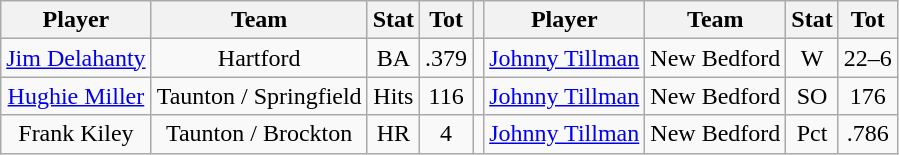<table class="wikitable" style="text-align:center">
<tr>
<th>Player</th>
<th>Team</th>
<th>Stat</th>
<th>Tot</th>
<th></th>
<th>Player</th>
<th>Team</th>
<th>Stat</th>
<th>Tot</th>
</tr>
<tr>
<td><a href='#'>Jim Delahanty</a></td>
<td>Hartford</td>
<td>BA</td>
<td>.379</td>
<td></td>
<td><a href='#'>Johnny Tillman</a></td>
<td>New Bedford</td>
<td>W</td>
<td>22–6</td>
</tr>
<tr>
<td><a href='#'>Hughie Miller</a></td>
<td>Taunton / Springfield</td>
<td>Hits</td>
<td>116</td>
<td></td>
<td><a href='#'>Johnny Tillman</a></td>
<td>New Bedford</td>
<td>SO</td>
<td>176</td>
</tr>
<tr>
<td>Frank Kiley</td>
<td>Taunton / Brockton</td>
<td>HR</td>
<td>4</td>
<td></td>
<td><a href='#'>Johnny Tillman</a></td>
<td>New Bedford</td>
<td>Pct</td>
<td>.786</td>
</tr>
</table>
